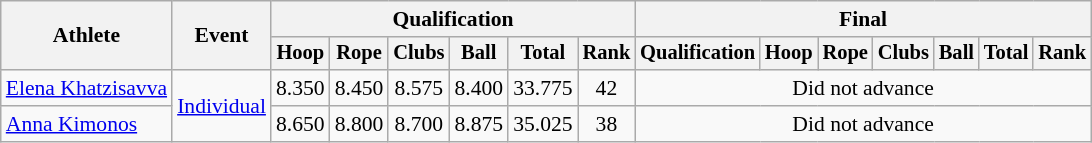<table class=wikitable style="font-size:90%">
<tr>
<th rowspan=2>Athlete</th>
<th rowspan=2>Event</th>
<th colspan=6>Qualification</th>
<th colspan=7>Final</th>
</tr>
<tr style="font-size:95%">
<th>Hoop</th>
<th>Rope</th>
<th>Clubs</th>
<th>Ball</th>
<th>Total</th>
<th>Rank</th>
<th>Qualification</th>
<th>Hoop</th>
<th>Rope</th>
<th>Clubs</th>
<th>Ball</th>
<th>Total</th>
<th>Rank</th>
</tr>
<tr align=center>
<td align=left><a href='#'>Elena Khatzisavva</a></td>
<td align=left rowspan=2><a href='#'>Individual</a></td>
<td>8.350</td>
<td>8.450</td>
<td>8.575</td>
<td>8.400</td>
<td>33.775</td>
<td>42</td>
<td colspan=7>Did not advance</td>
</tr>
<tr align=center>
<td align=left><a href='#'>Anna Kimonos</a></td>
<td>8.650</td>
<td>8.800</td>
<td>8.700</td>
<td>8.875</td>
<td>35.025</td>
<td>38</td>
<td colspan=7>Did not advance</td>
</tr>
</table>
